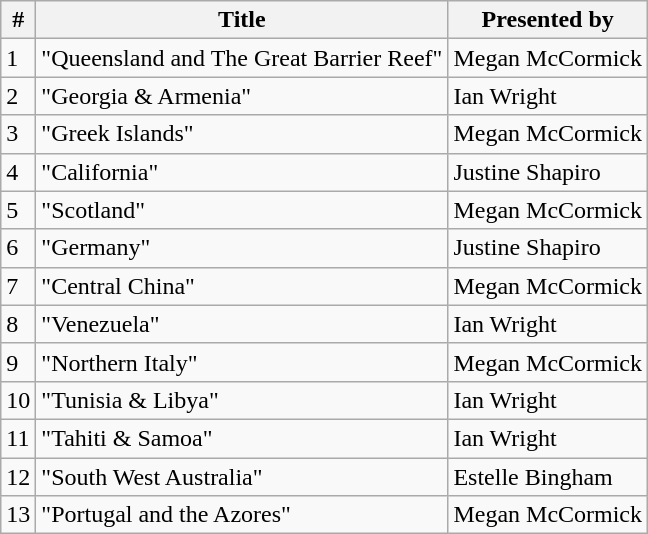<table class="wikitable">
<tr>
<th>#</th>
<th>Title</th>
<th>Presented by</th>
</tr>
<tr>
<td>1</td>
<td>"Queensland and The Great Barrier Reef"</td>
<td>Megan McCormick</td>
</tr>
<tr>
<td>2</td>
<td>"Georgia & Armenia"</td>
<td>Ian Wright</td>
</tr>
<tr>
<td>3</td>
<td>"Greek Islands"</td>
<td>Megan McCormick</td>
</tr>
<tr>
<td>4</td>
<td>"California"</td>
<td>Justine Shapiro</td>
</tr>
<tr>
<td>5</td>
<td>"Scotland"</td>
<td>Megan McCormick</td>
</tr>
<tr>
<td>6</td>
<td>"Germany"</td>
<td>Justine Shapiro</td>
</tr>
<tr>
<td>7</td>
<td>"Central China"</td>
<td>Megan McCormick</td>
</tr>
<tr>
<td>8</td>
<td>"Venezuela"</td>
<td>Ian Wright</td>
</tr>
<tr>
<td>9</td>
<td>"Northern Italy"</td>
<td>Megan McCormick</td>
</tr>
<tr>
<td>10</td>
<td>"Tunisia & Libya"</td>
<td>Ian Wright</td>
</tr>
<tr>
<td>11</td>
<td>"Tahiti & Samoa"</td>
<td>Ian Wright</td>
</tr>
<tr>
<td>12</td>
<td>"South West Australia"</td>
<td>Estelle Bingham</td>
</tr>
<tr>
<td>13</td>
<td>"Portugal and the Azores"</td>
<td>Megan McCormick</td>
</tr>
</table>
